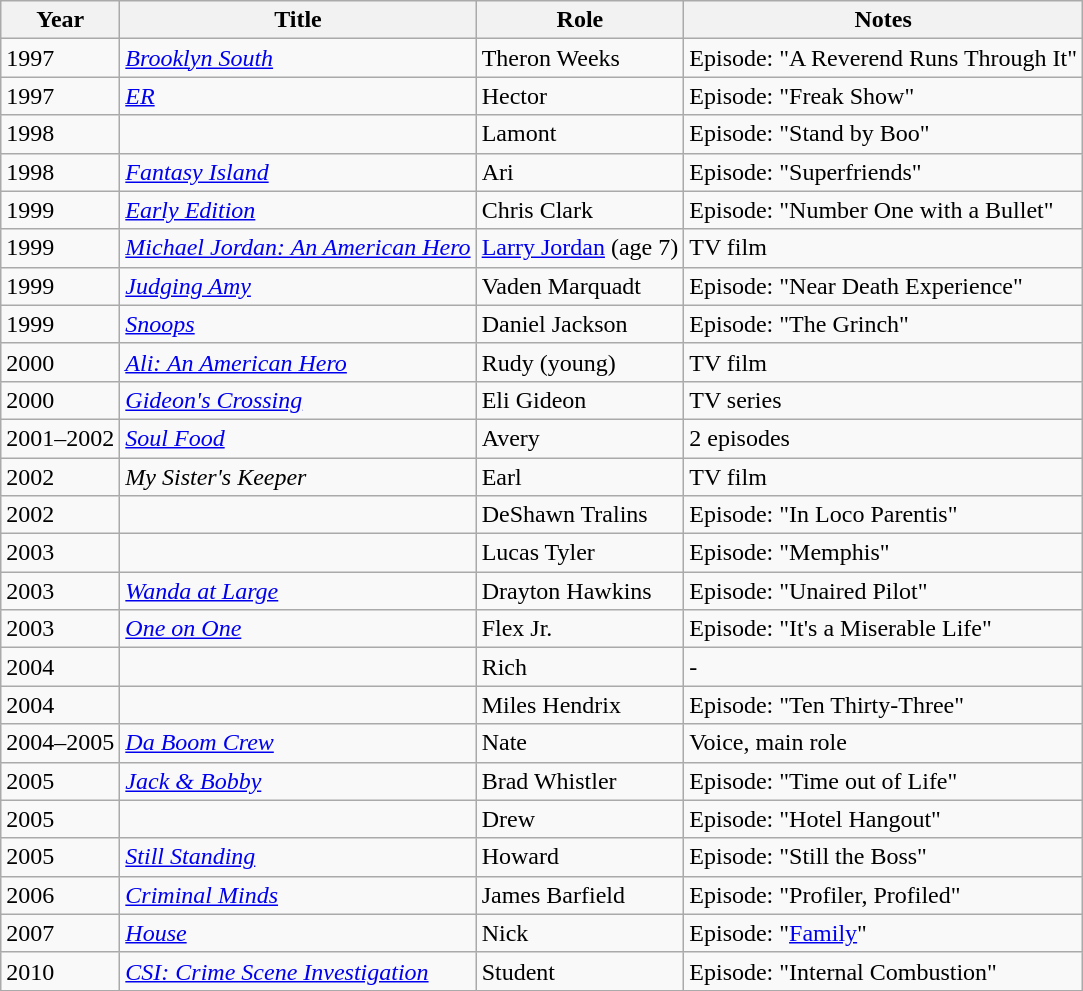<table class="wikitable sortable">
<tr>
<th>Year</th>
<th>Title</th>
<th>Role</th>
<th class="unsortable">Notes</th>
</tr>
<tr>
<td>1997</td>
<td><em><a href='#'>Brooklyn South</a></em></td>
<td>Theron Weeks</td>
<td>Episode: "A Reverend Runs Through It"</td>
</tr>
<tr>
<td>1997</td>
<td><em><a href='#'>ER</a></em></td>
<td>Hector</td>
<td>Episode: "Freak Show"</td>
</tr>
<tr>
<td>1998</td>
<td><em></em></td>
<td>Lamont</td>
<td>Episode: "Stand by Boo"</td>
</tr>
<tr>
<td>1998</td>
<td><em><a href='#'>Fantasy Island</a></em></td>
<td>Ari</td>
<td>Episode: "Superfriends"</td>
</tr>
<tr>
<td>1999</td>
<td><em><a href='#'>Early Edition</a></em></td>
<td>Chris Clark</td>
<td>Episode: "Number One with a Bullet"</td>
</tr>
<tr>
<td>1999</td>
<td><em><a href='#'>Michael Jordan: An American Hero</a></em></td>
<td><a href='#'>Larry Jordan</a> (age 7)</td>
<td>TV film</td>
</tr>
<tr>
<td>1999</td>
<td><em><a href='#'>Judging Amy</a></em></td>
<td>Vaden Marquadt</td>
<td>Episode: "Near Death Experience"</td>
</tr>
<tr>
<td>1999</td>
<td><em><a href='#'>Snoops</a></em></td>
<td>Daniel Jackson</td>
<td>Episode: "The Grinch"</td>
</tr>
<tr>
<td>2000</td>
<td><em><a href='#'>Ali: An American Hero</a></em></td>
<td>Rudy (young)</td>
<td>TV film</td>
</tr>
<tr>
<td>2000</td>
<td><em><a href='#'>Gideon's Crossing</a></em></td>
<td>Eli Gideon</td>
<td>TV series</td>
</tr>
<tr>
<td>2001–2002</td>
<td><em><a href='#'>Soul Food</a></em></td>
<td>Avery</td>
<td>2 episodes</td>
</tr>
<tr>
<td>2002</td>
<td><em>My Sister's Keeper</em></td>
<td>Earl</td>
<td>TV film</td>
</tr>
<tr>
<td>2002</td>
<td><em></em></td>
<td>DeShawn Tralins</td>
<td>Episode: "In Loco Parentis"</td>
</tr>
<tr>
<td>2003</td>
<td><em></em></td>
<td>Lucas Tyler</td>
<td>Episode: "Memphis"</td>
</tr>
<tr>
<td>2003</td>
<td><em><a href='#'>Wanda at Large</a></em></td>
<td>Drayton Hawkins</td>
<td>Episode: "Unaired Pilot"</td>
</tr>
<tr>
<td>2003</td>
<td><em><a href='#'>One on One</a></em></td>
<td>Flex Jr.</td>
<td>Episode: "It's a Miserable Life"</td>
</tr>
<tr>
<td>2004</td>
<td><em></em></td>
<td>Rich</td>
<td Episode: "It's a Wonderful Wife">-</td>
</tr>
<tr>
<td>2004</td>
<td><em></em></td>
<td>Miles Hendrix</td>
<td>Episode: "Ten Thirty-Three"</td>
</tr>
<tr>
<td>2004–2005</td>
<td><em><a href='#'>Da Boom Crew</a></em></td>
<td>Nate</td>
<td>Voice, main role</td>
</tr>
<tr>
<td>2005</td>
<td><em><a href='#'>Jack & Bobby</a></em></td>
<td>Brad Whistler</td>
<td>Episode: "Time out of Life"</td>
</tr>
<tr>
<td>2005</td>
<td><em></em></td>
<td>Drew</td>
<td>Episode: "Hotel Hangout"</td>
</tr>
<tr>
<td>2005</td>
<td><em><a href='#'>Still Standing</a></em></td>
<td>Howard</td>
<td>Episode: "Still the Boss"</td>
</tr>
<tr>
<td>2006</td>
<td><em><a href='#'>Criminal Minds</a></em></td>
<td>James Barfield</td>
<td>Episode: "Profiler, Profiled"</td>
</tr>
<tr>
<td>2007</td>
<td><em><a href='#'>House</a></em></td>
<td>Nick</td>
<td>Episode: "<a href='#'>Family</a>"</td>
</tr>
<tr>
<td>2010</td>
<td><em><a href='#'>CSI: Crime Scene Investigation</a></em></td>
<td>Student</td>
<td>Episode: "Internal Combustion"</td>
</tr>
</table>
